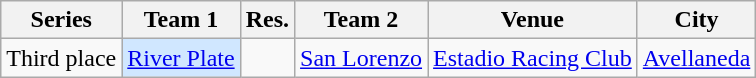<table class=wikitable>
<tr>
<th>Series</th>
<th>Team 1</th>
<th>Res.</th>
<th>Team 2</th>
<th>Venue</th>
<th>City</th>
</tr>
<tr>
<td>Third place</td>
<td bgcolor= #d0e7ff><a href='#'>River Plate</a></td>
<td></td>
<td><a href='#'>San Lorenzo</a></td>
<td><a href='#'>Estadio Racing Club</a></td>
<td><a href='#'>Avellaneda</a></td>
</tr>
</table>
